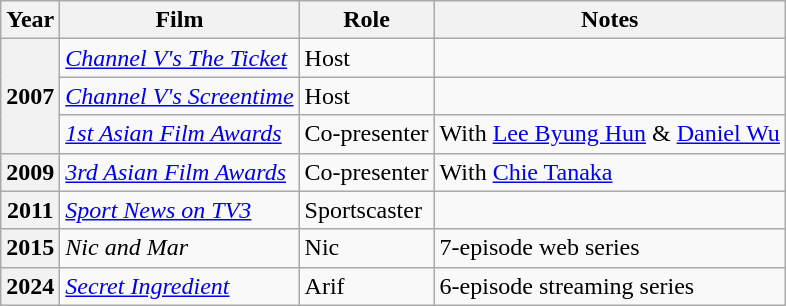<table class="wikitable sortable">
<tr>
<th>Year</th>
<th>Film</th>
<th>Role</th>
<th>Notes</th>
</tr>
<tr>
<th rowspan="3">2007</th>
<td><em><a href='#'>Channel V's The Ticket</a></em></td>
<td>Host</td>
<td></td>
</tr>
<tr>
<td><em><a href='#'>Channel V's Screentime</a></em></td>
<td>Host</td>
<td></td>
</tr>
<tr>
<td><em><a href='#'>1st Asian Film Awards</a></em></td>
<td>Co-presenter</td>
<td>With <a href='#'>Lee Byung Hun</a> & <a href='#'>Daniel Wu</a></td>
</tr>
<tr>
<th>2009</th>
<td><em><a href='#'>3rd Asian Film Awards</a></em></td>
<td>Co-presenter</td>
<td>With <a href='#'>Chie Tanaka</a></td>
</tr>
<tr>
<th>2011</th>
<td><em><a href='#'>Sport News on TV3</a></em></td>
<td>Sportscaster</td>
<td></td>
</tr>
<tr>
<th>2015</th>
<td><em>Nic and Mar</em></td>
<td>Nic</td>
<td>7-episode web series</td>
</tr>
<tr>
<th>2024</th>
<td><em><a href='#'>Secret Ingredient</a></em></td>
<td>Arif</td>
<td>6-episode streaming series</td>
</tr>
</table>
